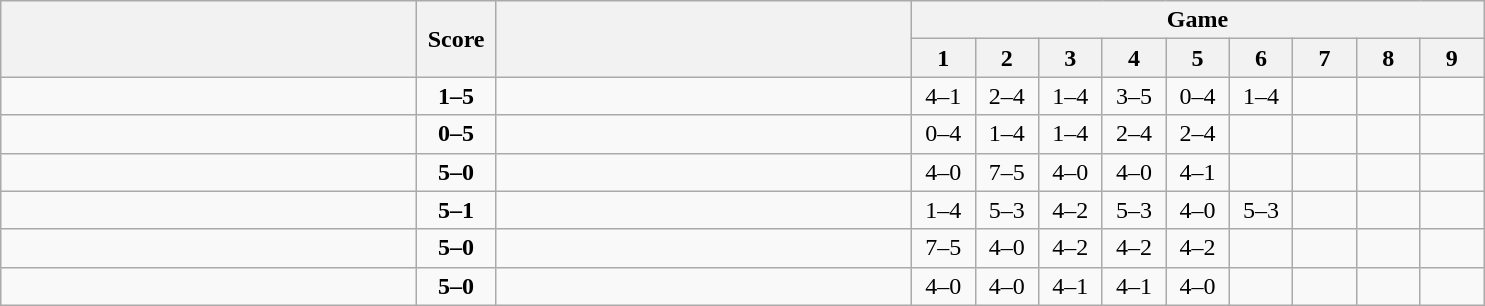<table class="wikitable" style="text-align: center;">
<tr>
<th rowspan=2 align="right" width="270"></th>
<th rowspan=2 width="45">Score</th>
<th rowspan=2 align="left" width="270"></th>
<th colspan=9>Game</th>
</tr>
<tr>
<th width="35">1</th>
<th width="35">2</th>
<th width="35">3</th>
<th width="35">4</th>
<th width="35">5</th>
<th width="35">6</th>
<th width="35">7</th>
<th width="35">8</th>
<th width="35">9</th>
</tr>
<tr>
<td align=left><br></td>
<td align=center><strong>1–5</strong></td>
<td align=left><strong><br></strong></td>
<td>4–1</td>
<td>2–4</td>
<td>1–4</td>
<td>3–5</td>
<td>0–4</td>
<td>1–4</td>
<td></td>
<td></td>
<td></td>
</tr>
<tr>
<td align=left><br></td>
<td align=center><strong>0–5</strong></td>
<td align=left><strong><br></strong></td>
<td>0–4</td>
<td>1–4</td>
<td>1–4</td>
<td>2–4</td>
<td>2–4</td>
<td></td>
<td></td>
<td></td>
<td></td>
</tr>
<tr>
<td align=left><strong><br></strong></td>
<td align=center><strong>5–0</strong></td>
<td align=left><br></td>
<td>4–0</td>
<td>7–5</td>
<td>4–0</td>
<td>4–0</td>
<td>4–1</td>
<td></td>
<td></td>
<td></td>
<td></td>
</tr>
<tr>
<td align=left><strong><br></strong></td>
<td align=center><strong>5–1</strong></td>
<td align=left><br></td>
<td>1–4</td>
<td>5–3</td>
<td>4–2</td>
<td>5–3</td>
<td>4–0</td>
<td>5–3</td>
<td></td>
<td></td>
<td></td>
</tr>
<tr>
<td align=left><strong><br></strong></td>
<td align=center><strong>5–0</strong></td>
<td align=left><br></td>
<td>7–5</td>
<td>4–0</td>
<td>4–2</td>
<td>4–2</td>
<td>4–2</td>
<td></td>
<td></td>
<td></td>
<td></td>
</tr>
<tr>
<td align=left><strong><br></strong></td>
<td align=center><strong>5–0</strong></td>
<td align=left><br></td>
<td>4–0</td>
<td>4–0</td>
<td>4–1</td>
<td>4–1</td>
<td>4–0</td>
<td></td>
<td></td>
<td></td>
<td></td>
</tr>
</table>
